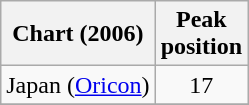<table class="wikitable sortable plainrowheaders">
<tr>
<th scope="col">Chart (2006)</th>
<th scope="col">Peak<br>position</th>
</tr>
<tr>
<td>Japan (<a href='#'>Oricon</a>)</td>
<td style="text-align:center;">17</td>
</tr>
<tr>
</tr>
</table>
